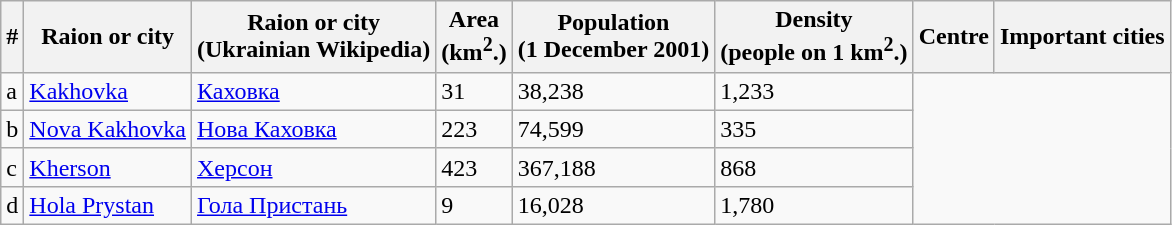<table class="wikitable">
<tr>
<th>#</th>
<th>Raion or city</th>
<th>Raion or city<br>(Ukrainian Wikipedia)</th>
<th>Area<br>(km<sup>2</sup>.)</th>
<th>Population<br>(1 December 2001)</th>
<th>Density<br>(people on 1 km<sup>2</sup>.)</th>
<th>Centre</th>
<th>Important cities</th>
</tr>
<tr>
<td>a</td>
<td><a href='#'>Kakhovka</a></td>
<td><a href='#'>Каховка</a></td>
<td>31</td>
<td>38,238</td>
<td>1,233</td>
</tr>
<tr>
<td>b</td>
<td><a href='#'>Nova Kakhovka</a></td>
<td><a href='#'>Нова Каховка</a></td>
<td>223</td>
<td>74,599</td>
<td>335</td>
</tr>
<tr>
<td>c</td>
<td><a href='#'>Kherson</a></td>
<td><a href='#'>Херсон</a></td>
<td>423</td>
<td>367,188</td>
<td>868</td>
</tr>
<tr>
<td>d</td>
<td><a href='#'>Hola Prystan</a></td>
<td><a href='#'>Гола Пристань</a></td>
<td>9</td>
<td>16,028</td>
<td>1,780</td>
</tr>
</table>
